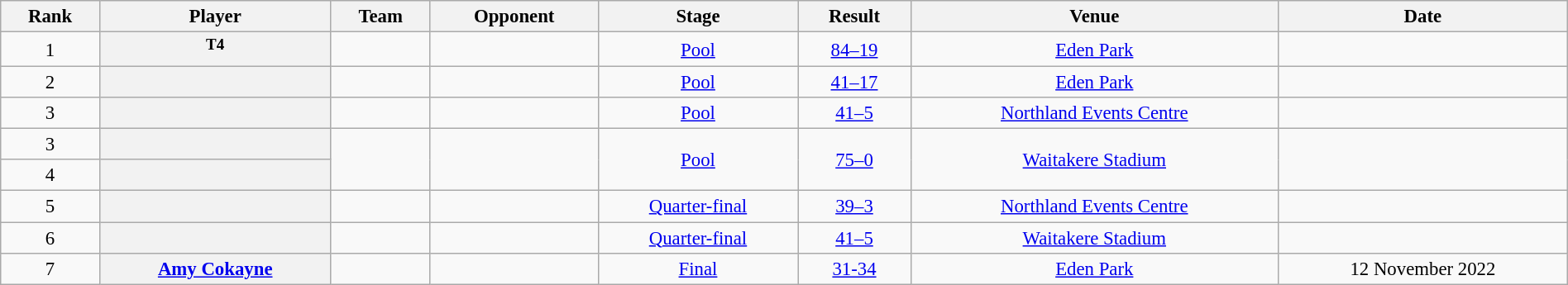<table class="wikitable sortable" style="text-align:center;width:100%;font-size:95%">
<tr>
<th scope=col>Rank</th>
<th scope=col>Player</th>
<th scope=col>Team</th>
<th scope=col>Opponent</th>
<th scope=col>Stage</th>
<th scope=col>Result</th>
<th scope=col>Venue</th>
<th scope=col>Date</th>
</tr>
<tr>
<td>1</td>
<th scope=row><sup>T4</sup></th>
<td></td>
<td></td>
<td><a href='#'>Pool</a></td>
<td align=center><a href='#'>84–19</a></td>
<td><a href='#'>Eden Park</a></td>
<td></td>
</tr>
<tr>
<td>2</td>
<th scope=row></th>
<td></td>
<td></td>
<td><a href='#'>Pool</a></td>
<td align=center><a href='#'>41–17</a></td>
<td><a href='#'>Eden Park</a></td>
<td></td>
</tr>
<tr>
<td>3</td>
<th scope=row></th>
<td></td>
<td></td>
<td><a href='#'>Pool</a></td>
<td align=center><a href='#'>41–5</a></td>
<td><a href='#'>Northland Events Centre</a></td>
<td></td>
</tr>
<tr>
<td>3</td>
<th scope=row></th>
<td rowspan=2></td>
<td rowspan=2></td>
<td rowspan=2><a href='#'>Pool</a></td>
<td rowspan=2><a href='#'>75–0</a></td>
<td rowspan=2><a href='#'>Waitakere Stadium</a></td>
<td rowspan=2></td>
</tr>
<tr>
<td>4</td>
<th scope=row></th>
</tr>
<tr>
<td>5</td>
<th scope=row></th>
<td></td>
<td></td>
<td><a href='#'>Quarter-final</a></td>
<td><a href='#'>39–3</a></td>
<td><a href='#'>Northland Events Centre</a></td>
<td></td>
</tr>
<tr>
<td>6</td>
<th scope=row></th>
<td></td>
<td></td>
<td><a href='#'>Quarter-final</a></td>
<td><a href='#'>41–5</a></td>
<td><a href='#'>Waitakere Stadium</a></td>
<td></td>
</tr>
<tr>
<td>7</td>
<th><a href='#'>Amy Cokayne</a></th>
<td></td>
<td></td>
<td><a href='#'>Final</a></td>
<td><a href='#'>31-34</a></td>
<td><a href='#'>Eden Park</a></td>
<td>12 November 2022</td>
</tr>
</table>
